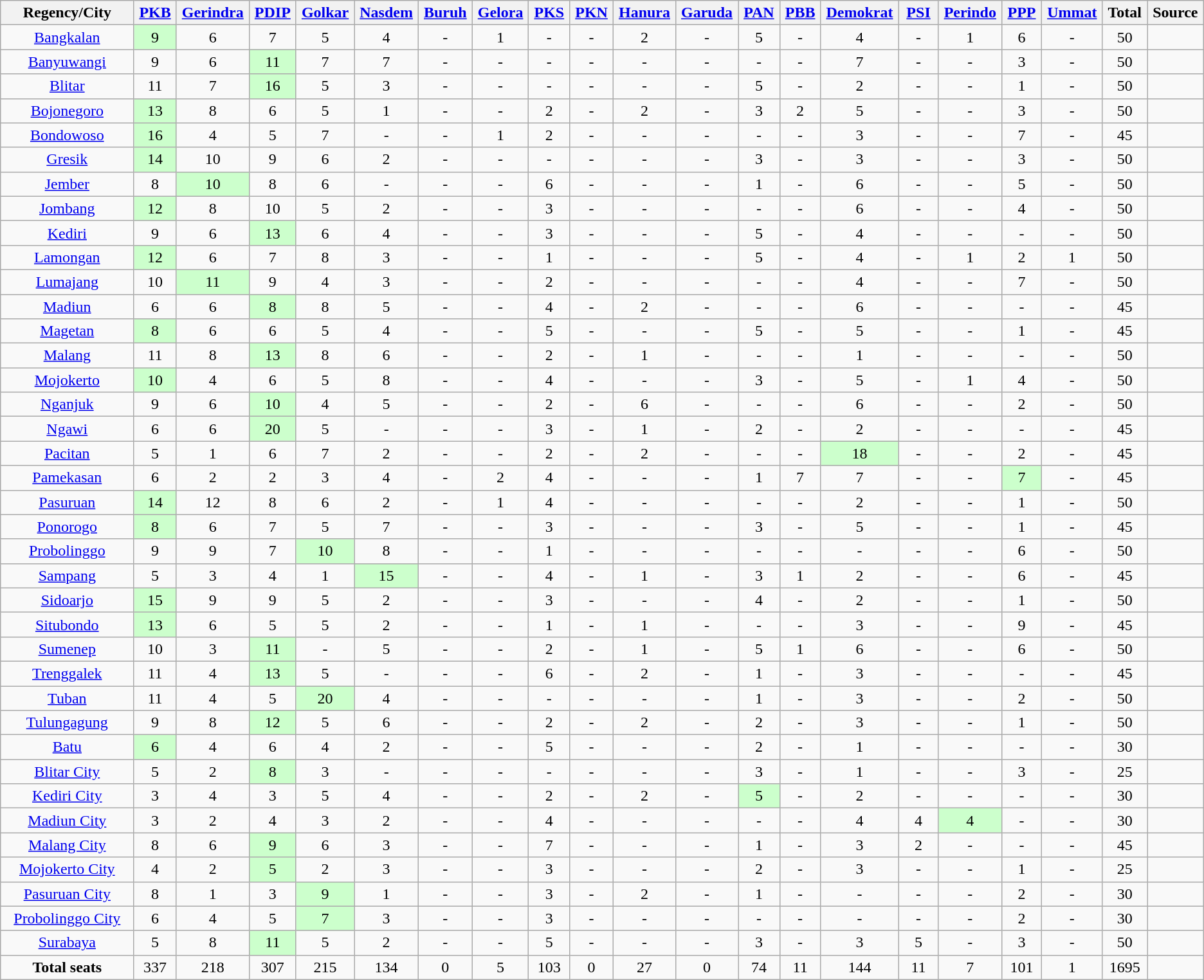<table class="wikitable sortable" style="text-align:center">
<tr>
<th scope=col width=10%>Regency/City</th>
<th scope=col width=3%><a href='#'>PKB</a></th>
<th scope=col width=3%><a href='#'>Gerindra</a></th>
<th scope=col width=3%><a href='#'>PDIP</a></th>
<th scope=col width=3%><a href='#'>Golkar</a></th>
<th scope=col width=3%><a href='#'>Nasdem</a></th>
<th scope=col width=3%><a href='#'>Buruh</a></th>
<th scope=col width=3%><a href='#'>Gelora</a></th>
<th scope=col width=3%><a href='#'>PKS</a></th>
<th scope=col width=3%><a href='#'>PKN</a></th>
<th scope=col width=3%><a href='#'>Hanura</a></th>
<th scope=col width=3%><a href='#'>Garuda</a></th>
<th scope=col width=3%><a href='#'>PAN</a></th>
<th scope=col width=3%><a href='#'>PBB</a></th>
<th scope=col width=3%><a href='#'>Demokrat</a></th>
<th scope=col width=3%><a href='#'>PSI</a></th>
<th scope=col width=3%><a href='#'>Perindo</a></th>
<th scope=col width=3%><a href='#'>PPP</a></th>
<th scope=col width=3%><a href='#'>Ummat</a></th>
<th scope=col width=3%>Total</th>
<th scope=col width=3%>Source</th>
</tr>
<tr>
<td><a href='#'>Bangkalan</a></td>
<td style="background:#cfc;">9</td>
<td>6</td>
<td>7</td>
<td>5</td>
<td>4</td>
<td>-</td>
<td>1</td>
<td>-</td>
<td>-</td>
<td>2</td>
<td>-</td>
<td>5</td>
<td>-</td>
<td>4</td>
<td>-</td>
<td>1</td>
<td>6</td>
<td>-</td>
<td>50</td>
<td></td>
</tr>
<tr>
<td><a href='#'>Banyuwangi</a></td>
<td>9</td>
<td>6</td>
<td style="background:#cfc;">11</td>
<td>7</td>
<td>7</td>
<td>-</td>
<td>-</td>
<td>-</td>
<td>-</td>
<td>-</td>
<td>-</td>
<td>-</td>
<td>-</td>
<td>7</td>
<td>-</td>
<td>-</td>
<td>3</td>
<td>-</td>
<td>50</td>
<td></td>
</tr>
<tr>
<td><a href='#'>Blitar</a></td>
<td>11</td>
<td>7</td>
<td style="background:#cfc;">16</td>
<td>5</td>
<td>3</td>
<td>-</td>
<td>-</td>
<td>-</td>
<td>-</td>
<td>-</td>
<td>-</td>
<td>5</td>
<td>-</td>
<td>2</td>
<td>-</td>
<td>-</td>
<td>1</td>
<td>-</td>
<td>50</td>
<td></td>
</tr>
<tr>
<td><a href='#'>Bojonegoro</a></td>
<td style="background:#cfc;">13</td>
<td>8</td>
<td>6</td>
<td>5</td>
<td>1</td>
<td>-</td>
<td>-</td>
<td>2</td>
<td>-</td>
<td>2</td>
<td>-</td>
<td>3</td>
<td>2</td>
<td>5</td>
<td>-</td>
<td>-</td>
<td>3</td>
<td>-</td>
<td>50</td>
<td></td>
</tr>
<tr>
<td><a href='#'>Bondowoso</a></td>
<td style="background:#cfc;">16</td>
<td>4</td>
<td>5</td>
<td>7</td>
<td>-</td>
<td>-</td>
<td>1</td>
<td>2</td>
<td>-</td>
<td>-</td>
<td>-</td>
<td>-</td>
<td>-</td>
<td>3</td>
<td>-</td>
<td>-</td>
<td>7</td>
<td>-</td>
<td>45</td>
<td></td>
</tr>
<tr>
<td><a href='#'>Gresik</a></td>
<td style="background:#cfc;">14</td>
<td>10</td>
<td>9</td>
<td>6</td>
<td>2</td>
<td>-</td>
<td>-</td>
<td>-</td>
<td>-</td>
<td>-</td>
<td>-</td>
<td>3</td>
<td>-</td>
<td>3</td>
<td>-</td>
<td>-</td>
<td>3</td>
<td>-</td>
<td>50</td>
<td></td>
</tr>
<tr>
<td><a href='#'>Jember</a></td>
<td>8</td>
<td style="background:#cfc;">10</td>
<td>8</td>
<td>6</td>
<td>-</td>
<td>-</td>
<td>-</td>
<td>6</td>
<td>-</td>
<td>-</td>
<td>-</td>
<td>1</td>
<td>-</td>
<td>6</td>
<td>-</td>
<td>-</td>
<td>5</td>
<td>-</td>
<td>50</td>
<td></td>
</tr>
<tr>
<td><a href='#'>Jombang</a></td>
<td style="background:#cfc;">12</td>
<td>8</td>
<td>10</td>
<td>5</td>
<td>2</td>
<td>-</td>
<td>-</td>
<td>3</td>
<td>-</td>
<td>-</td>
<td>-</td>
<td>-</td>
<td>-</td>
<td>6</td>
<td>-</td>
<td>-</td>
<td>4</td>
<td>-</td>
<td>50</td>
<td></td>
</tr>
<tr>
<td><a href='#'>Kediri</a></td>
<td>9</td>
<td>6</td>
<td style="background:#cfc;">13</td>
<td>6</td>
<td>4</td>
<td>-</td>
<td>-</td>
<td>3</td>
<td>-</td>
<td>-</td>
<td>-</td>
<td>5</td>
<td>-</td>
<td>4</td>
<td>-</td>
<td>-</td>
<td>-</td>
<td>-</td>
<td>50</td>
<td></td>
</tr>
<tr>
<td><a href='#'>Lamongan</a></td>
<td style="background:#cfc;">12</td>
<td>6</td>
<td>7</td>
<td>8</td>
<td>3</td>
<td>-</td>
<td>-</td>
<td>1</td>
<td>-</td>
<td>-</td>
<td>-</td>
<td>5</td>
<td>-</td>
<td>4</td>
<td>-</td>
<td>1</td>
<td>2</td>
<td>1</td>
<td>50</td>
<td></td>
</tr>
<tr>
<td><a href='#'>Lumajang</a></td>
<td>10</td>
<td style="background:#cfc;">11</td>
<td>9</td>
<td>4</td>
<td>3</td>
<td>-</td>
<td>-</td>
<td>2</td>
<td>-</td>
<td>-</td>
<td>-</td>
<td>-</td>
<td>-</td>
<td>4</td>
<td>-</td>
<td>-</td>
<td>7</td>
<td>-</td>
<td>50</td>
<td></td>
</tr>
<tr>
<td><a href='#'>Madiun</a></td>
<td>6</td>
<td>6</td>
<td style="background:#cfc;">8</td>
<td>8</td>
<td>5</td>
<td>-</td>
<td>-</td>
<td>4</td>
<td>-</td>
<td>2</td>
<td>-</td>
<td>-</td>
<td>-</td>
<td>6</td>
<td>-</td>
<td>-</td>
<td>-</td>
<td>-</td>
<td>45</td>
<td></td>
</tr>
<tr>
<td><a href='#'>Magetan</a></td>
<td style="background:#cfc;">8</td>
<td>6</td>
<td>6</td>
<td>5</td>
<td>4</td>
<td>-</td>
<td>-</td>
<td>5</td>
<td>-</td>
<td>-</td>
<td>-</td>
<td>5</td>
<td>-</td>
<td>5</td>
<td>-</td>
<td>-</td>
<td>1</td>
<td>-</td>
<td>45</td>
<td></td>
</tr>
<tr>
<td><a href='#'>Malang</a></td>
<td>11</td>
<td>8</td>
<td style="background:#cfc;">13</td>
<td>8</td>
<td>6</td>
<td>-</td>
<td>-</td>
<td>2</td>
<td>-</td>
<td>1</td>
<td>-</td>
<td>-</td>
<td>-</td>
<td>1</td>
<td>-</td>
<td>-</td>
<td>-</td>
<td>-</td>
<td>50</td>
<td></td>
</tr>
<tr>
<td><a href='#'>Mojokerto</a></td>
<td style="background:#cfc;">10</td>
<td>4</td>
<td>6</td>
<td>5</td>
<td>8</td>
<td>-</td>
<td>-</td>
<td>4</td>
<td>-</td>
<td>-</td>
<td>-</td>
<td>3</td>
<td>-</td>
<td>5</td>
<td>-</td>
<td>1</td>
<td>4</td>
<td>-</td>
<td>50</td>
<td></td>
</tr>
<tr>
<td><a href='#'>Nganjuk</a></td>
<td>9</td>
<td>6</td>
<td style="background:#cfc;">10</td>
<td>4</td>
<td>5</td>
<td>-</td>
<td>-</td>
<td>2</td>
<td>-</td>
<td>6</td>
<td>-</td>
<td>-</td>
<td>-</td>
<td>6</td>
<td>-</td>
<td>-</td>
<td>2</td>
<td>-</td>
<td>50</td>
<td></td>
</tr>
<tr>
<td><a href='#'>Ngawi</a></td>
<td>6</td>
<td>6</td>
<td style="background:#cfc;">20</td>
<td>5</td>
<td>-</td>
<td>-</td>
<td>-</td>
<td>3</td>
<td>-</td>
<td>1</td>
<td>-</td>
<td>2</td>
<td>-</td>
<td>2</td>
<td>-</td>
<td>-</td>
<td>-</td>
<td>-</td>
<td>45</td>
<td></td>
</tr>
<tr>
<td><a href='#'>Pacitan</a></td>
<td>5</td>
<td>1</td>
<td>6</td>
<td>7</td>
<td>2</td>
<td>-</td>
<td>-</td>
<td>2</td>
<td>-</td>
<td>2</td>
<td>-</td>
<td>-</td>
<td>-</td>
<td style="background:#cfc;">18</td>
<td>-</td>
<td>-</td>
<td>2</td>
<td>-</td>
<td>45</td>
<td></td>
</tr>
<tr>
<td><a href='#'>Pamekasan</a></td>
<td>6</td>
<td>2</td>
<td>2</td>
<td>3</td>
<td>4</td>
<td>-</td>
<td>2</td>
<td>4</td>
<td>-</td>
<td>-</td>
<td>-</td>
<td>1</td>
<td>7</td>
<td>7</td>
<td>-</td>
<td>-</td>
<td style="background:#cfc;">7</td>
<td>-</td>
<td>45</td>
<td></td>
</tr>
<tr>
<td><a href='#'>Pasuruan</a></td>
<td style="background:#cfc;">14</td>
<td>12</td>
<td>8</td>
<td>6</td>
<td>2</td>
<td>-</td>
<td>1</td>
<td>4</td>
<td>-</td>
<td>-</td>
<td>-</td>
<td>-</td>
<td>-</td>
<td>2</td>
<td>-</td>
<td>-</td>
<td>1</td>
<td>-</td>
<td>50</td>
<td></td>
</tr>
<tr>
<td><a href='#'>Ponorogo</a></td>
<td style="background:#cfc;">8</td>
<td>6</td>
<td>7</td>
<td>5</td>
<td>7</td>
<td>-</td>
<td>-</td>
<td>3</td>
<td>-</td>
<td>-</td>
<td>-</td>
<td>3</td>
<td>-</td>
<td>5</td>
<td>-</td>
<td>-</td>
<td>1</td>
<td>-</td>
<td>45</td>
<td></td>
</tr>
<tr>
<td><a href='#'>Probolinggo</a></td>
<td>9</td>
<td>9</td>
<td>7</td>
<td style="background:#cfc;">10</td>
<td>8</td>
<td>-</td>
<td>-</td>
<td>1</td>
<td>-</td>
<td>-</td>
<td>-</td>
<td>-</td>
<td>-</td>
<td>-</td>
<td>-</td>
<td>-</td>
<td>6</td>
<td>-</td>
<td>50</td>
<td></td>
</tr>
<tr>
<td><a href='#'>Sampang</a></td>
<td>5</td>
<td>3</td>
<td>4</td>
<td>1</td>
<td style="background:#cfc;">15</td>
<td>-</td>
<td>-</td>
<td>4</td>
<td>-</td>
<td>1</td>
<td>-</td>
<td>3</td>
<td>1</td>
<td>2</td>
<td>-</td>
<td>-</td>
<td>6</td>
<td>-</td>
<td>45</td>
<td></td>
</tr>
<tr>
<td><a href='#'>Sidoarjo</a></td>
<td style="background:#cfc;">15</td>
<td>9</td>
<td>9</td>
<td>5</td>
<td>2</td>
<td>-</td>
<td>-</td>
<td>3</td>
<td>-</td>
<td>-</td>
<td>-</td>
<td>4</td>
<td>-</td>
<td>2</td>
<td>-</td>
<td>-</td>
<td>1</td>
<td>-</td>
<td>50</td>
<td></td>
</tr>
<tr>
<td><a href='#'>Situbondo</a></td>
<td style="background:#cfc;">13</td>
<td>6</td>
<td>5</td>
<td>5</td>
<td>2</td>
<td>-</td>
<td>-</td>
<td>1</td>
<td>-</td>
<td>1</td>
<td>-</td>
<td>-</td>
<td>-</td>
<td>3</td>
<td>-</td>
<td>-</td>
<td>9</td>
<td>-</td>
<td>45</td>
<td></td>
</tr>
<tr>
<td><a href='#'>Sumenep</a></td>
<td>10</td>
<td>3</td>
<td style="background:#cfc;">11</td>
<td>-</td>
<td>5</td>
<td>-</td>
<td>-</td>
<td>2</td>
<td>-</td>
<td>1</td>
<td>-</td>
<td>5</td>
<td>1</td>
<td>6</td>
<td>-</td>
<td>-</td>
<td>6</td>
<td>-</td>
<td>50</td>
<td></td>
</tr>
<tr>
<td><a href='#'>Trenggalek</a></td>
<td>11</td>
<td>4</td>
<td style="background:#cfc;">13</td>
<td>5</td>
<td>-</td>
<td>-</td>
<td>-</td>
<td>6</td>
<td>-</td>
<td>2</td>
<td>-</td>
<td>1</td>
<td>-</td>
<td>3</td>
<td>-</td>
<td>-</td>
<td>-</td>
<td>-</td>
<td>45</td>
<td></td>
</tr>
<tr>
<td><a href='#'>Tuban</a></td>
<td>11</td>
<td>4</td>
<td>5</td>
<td style="background:#cfc;">20</td>
<td>4</td>
<td>-</td>
<td>-</td>
<td>-</td>
<td>-</td>
<td>-</td>
<td>-</td>
<td>1</td>
<td>-</td>
<td>3</td>
<td>-</td>
<td>-</td>
<td>2</td>
<td>-</td>
<td>50</td>
<td></td>
</tr>
<tr>
<td><a href='#'>Tulungagung</a></td>
<td>9</td>
<td>8</td>
<td style="background:#cfc;">12</td>
<td>5</td>
<td>6</td>
<td>-</td>
<td>-</td>
<td>2</td>
<td>-</td>
<td>2</td>
<td>-</td>
<td>2</td>
<td>-</td>
<td>3</td>
<td>-</td>
<td>-</td>
<td>1</td>
<td>-</td>
<td>50</td>
<td></td>
</tr>
<tr>
<td><a href='#'>Batu</a></td>
<td style="background:#cfc;">6</td>
<td>4</td>
<td>6</td>
<td>4</td>
<td>2</td>
<td>-</td>
<td>-</td>
<td>5</td>
<td>-</td>
<td>-</td>
<td>-</td>
<td>2</td>
<td>-</td>
<td>1</td>
<td>-</td>
<td>-</td>
<td>-</td>
<td>-</td>
<td>30</td>
<td></td>
</tr>
<tr>
<td><a href='#'>Blitar City</a></td>
<td>5</td>
<td>2</td>
<td style="background:#cfc;">8</td>
<td>3</td>
<td>-</td>
<td>-</td>
<td>-</td>
<td>-</td>
<td>-</td>
<td>-</td>
<td>-</td>
<td>3</td>
<td>-</td>
<td>1</td>
<td>-</td>
<td>-</td>
<td>3</td>
<td>-</td>
<td>25</td>
<td></td>
</tr>
<tr>
<td><a href='#'>Kediri City</a></td>
<td>3</td>
<td>4</td>
<td>3</td>
<td>5</td>
<td>4</td>
<td>-</td>
<td>-</td>
<td>2</td>
<td>-</td>
<td>2</td>
<td>-</td>
<td style="background:#cfc;">5</td>
<td>-</td>
<td>2</td>
<td>-</td>
<td>-</td>
<td>-</td>
<td>-</td>
<td>30</td>
<td></td>
</tr>
<tr>
<td><a href='#'>Madiun City</a></td>
<td>3</td>
<td>2</td>
<td>4</td>
<td>3</td>
<td>2</td>
<td>-</td>
<td>-</td>
<td>4</td>
<td>-</td>
<td>-</td>
<td>-</td>
<td>-</td>
<td>-</td>
<td>4</td>
<td>4</td>
<td style="background:#cfc;">4</td>
<td>-</td>
<td>-</td>
<td>30</td>
<td></td>
</tr>
<tr>
<td><a href='#'>Malang City</a></td>
<td>8</td>
<td>6</td>
<td style="background:#cfc;">9</td>
<td>6</td>
<td>3</td>
<td>-</td>
<td>-</td>
<td>7</td>
<td>-</td>
<td>-</td>
<td>-</td>
<td>1</td>
<td>-</td>
<td>3</td>
<td>2</td>
<td>-</td>
<td>-</td>
<td>-</td>
<td>45</td>
<td></td>
</tr>
<tr>
<td><a href='#'>Mojokerto City</a></td>
<td>4</td>
<td>2</td>
<td style="background:#cfc;">5</td>
<td>2</td>
<td>3</td>
<td>-</td>
<td>-</td>
<td>3</td>
<td>-</td>
<td>-</td>
<td>-</td>
<td>2</td>
<td>-</td>
<td>3</td>
<td>-</td>
<td>-</td>
<td>1</td>
<td>-</td>
<td>25</td>
<td></td>
</tr>
<tr>
<td><a href='#'>Pasuruan City</a></td>
<td>8</td>
<td>1</td>
<td>3</td>
<td style="background:#cfc;">9</td>
<td>1</td>
<td>-</td>
<td>-</td>
<td>3</td>
<td>-</td>
<td>2</td>
<td>-</td>
<td>1</td>
<td>-</td>
<td>-</td>
<td>-</td>
<td>-</td>
<td>2</td>
<td>-</td>
<td>30</td>
<td></td>
</tr>
<tr>
<td><a href='#'>Probolinggo City</a></td>
<td>6</td>
<td>4</td>
<td>5</td>
<td style="background:#cfc;">7</td>
<td>3</td>
<td>-</td>
<td>-</td>
<td>3</td>
<td>-</td>
<td>-</td>
<td>-</td>
<td>-</td>
<td>-</td>
<td>-</td>
<td>-</td>
<td>-</td>
<td>2</td>
<td>-</td>
<td>30</td>
<td></td>
</tr>
<tr>
<td><a href='#'>Surabaya</a></td>
<td>5</td>
<td>8</td>
<td style="background:#cfc;">11</td>
<td>5</td>
<td>2</td>
<td>-</td>
<td>-</td>
<td>5</td>
<td>-</td>
<td>-</td>
<td>-</td>
<td>3</td>
<td>-</td>
<td>3</td>
<td>5</td>
<td>-</td>
<td>3</td>
<td>-</td>
<td>50</td>
<td></td>
</tr>
<tr>
<td><strong>Total seats</strong></td>
<td>337</td>
<td>218</td>
<td>307</td>
<td>215</td>
<td>134</td>
<td>0</td>
<td>5</td>
<td>103</td>
<td>0</td>
<td>27</td>
<td>0</td>
<td>74</td>
<td>11</td>
<td>144</td>
<td>11</td>
<td>7</td>
<td>101</td>
<td>1</td>
<td>1695</td>
</tr>
</table>
